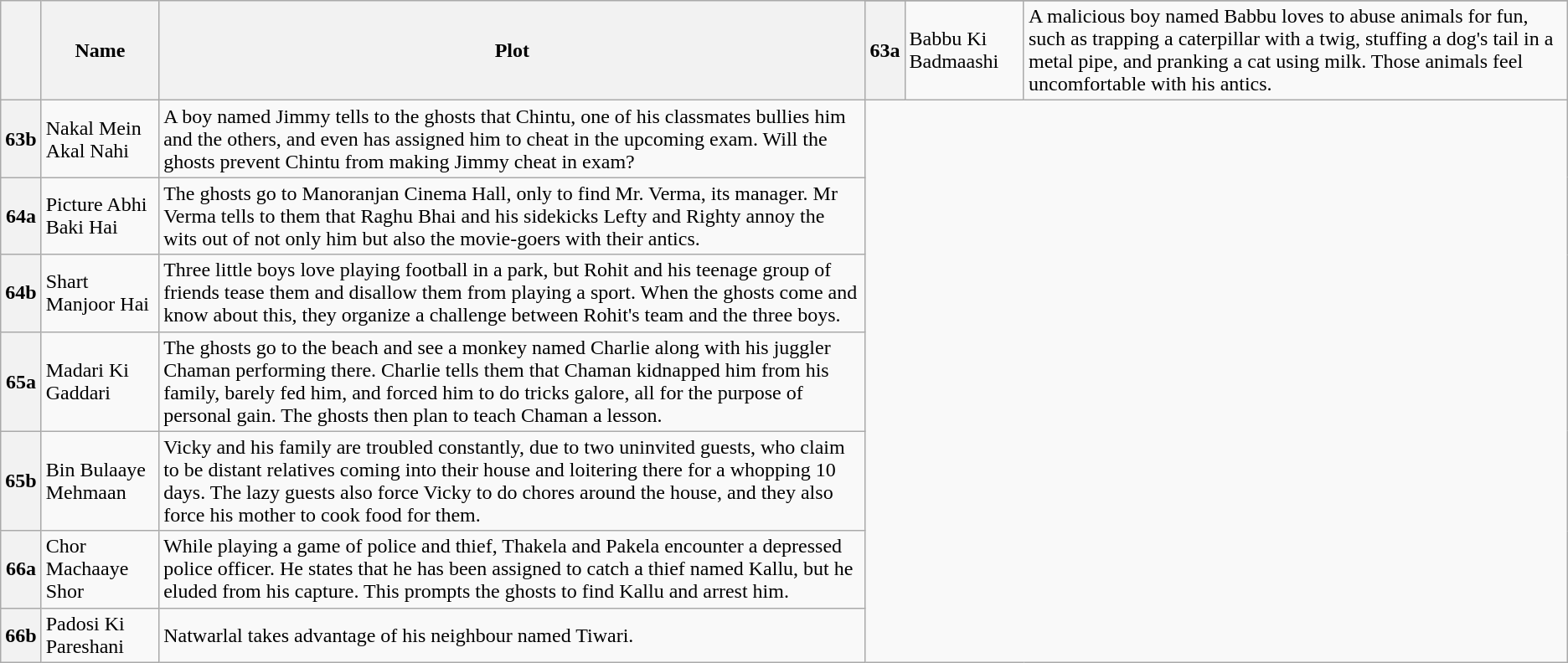<table class="wikitable sortable">
<tr>
<th scope="col" rowspan=2></th>
<th rowspan="2" rowspan=2>Name</th>
<th scope="col" rowspan=2>Plot</th>
</tr>
<tr>
<th>63a</th>
<td>Babbu Ki Badmaashi</td>
<td>A malicious boy named Babbu loves to abuse animals for fun, such as trapping a caterpillar with a twig, stuffing a dog's tail in a metal pipe, and pranking a cat using milk. Those animals feel uncomfortable with his antics.</td>
</tr>
<tr>
<th>63b</th>
<td>Nakal Mein Akal Nahi</td>
<td>A boy named Jimmy tells to the ghosts that Chintu, one of his classmates bullies him and the others, and even has assigned him to cheat in the upcoming exam. Will the ghosts prevent Chintu from making Jimmy cheat in exam?</td>
</tr>
<tr>
<th>64a</th>
<td>Picture Abhi Baki Hai</td>
<td>The ghosts go to Manoranjan Cinema Hall, only to find Mr. Verma, its manager. Mr Verma tells to them that Raghu Bhai and his sidekicks Lefty and Righty annoy the wits out of not only him but also the movie-goers with their antics.</td>
</tr>
<tr>
<th>64b</th>
<td>Shart Manjoor Hai</td>
<td>Three little boys love playing football in a park, but Rohit and his teenage group of friends tease them and disallow them from playing a sport. When the ghosts come and know about this, they organize a challenge between Rohit's team and the three boys.</td>
</tr>
<tr>
<th>65a</th>
<td>Madari Ki Gaddari</td>
<td>The ghosts go to the beach and see a monkey named Charlie along with his juggler Chaman performing there. Charlie tells them that Chaman kidnapped him from his family, barely fed him, and forced him to do tricks galore, all for the purpose of personal gain. The ghosts then plan to teach Chaman a lesson.</td>
</tr>
<tr>
<th>65b</th>
<td>Bin Bulaaye Mehmaan</td>
<td>Vicky and his family are troubled constantly, due to two uninvited guests, who claim to be distant relatives coming into their house and loitering there for a whopping 10 days. The lazy guests also force Vicky to do chores around the house, and they also force his mother to cook food for them.</td>
</tr>
<tr>
<th>66a</th>
<td>Chor Machaaye Shor</td>
<td>While playing a game of police and thief, Thakela and Pakela encounter a depressed police officer. He states that he has been assigned to catch a thief named Kallu, but he eluded from his capture. This prompts the ghosts to find Kallu and arrest him.</td>
</tr>
<tr>
<th>66b</th>
<td>Padosi Ki Pareshani</td>
<td>Natwarlal takes advantage of his neighbour named Tiwari.</td>
</tr>
</table>
